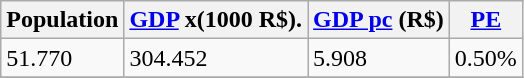<table class="wikitable" border="1">
<tr>
<th>Population</th>
<th><a href='#'>GDP</a> x(1000 R$).</th>
<th><a href='#'>GDP pc</a> (R$)</th>
<th><a href='#'>PE</a></th>
</tr>
<tr>
<td>51.770</td>
<td>304.452</td>
<td>5.908</td>
<td>0.50%</td>
</tr>
<tr>
</tr>
</table>
